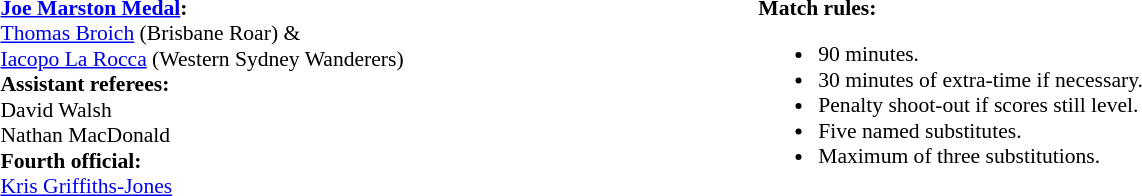<table style="width:100%; font-size:90%;">
<tr>
<td style="width:40%;vertical-align:top"><br><strong><a href='#'>Joe Marston Medal</a>:</strong>
<br><a href='#'>Thomas Broich</a> (Brisbane Roar) &
<br><a href='#'>Iacopo La Rocca</a> (Western Sydney Wanderers)<br><strong>Assistant referees:</strong>
<br>David Walsh
<br>Nathan MacDonald
<br><strong>Fourth official:</strong>
<br><a href='#'>Kris Griffiths-Jones</a></td>
<td style="width:60%;vertical-align:top"><br><strong>Match rules:</strong><ul><li>90 minutes.</li><li>30 minutes of extra-time if necessary.</li><li>Penalty shoot-out if scores still level.</li><li>Five named substitutes.</li><li>Maximum of three substitutions.</li></ul></td>
</tr>
</table>
